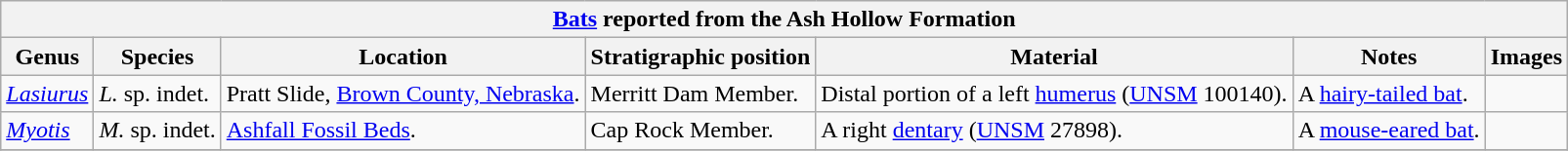<table class="wikitable" align="center">
<tr>
<th colspan="7" align="center"><strong><a href='#'>Bats</a> reported from the Ash Hollow Formation</strong></th>
</tr>
<tr>
<th>Genus</th>
<th>Species</th>
<th>Location</th>
<th><strong>Stratigraphic position</strong></th>
<th><strong>Material</strong></th>
<th>Notes</th>
<th>Images</th>
</tr>
<tr>
<td><em><a href='#'>Lasiurus</a></em></td>
<td><em>L.</em> sp. indet.</td>
<td>Pratt Slide, <a href='#'>Brown County, Nebraska</a>.</td>
<td>Merritt Dam Member.</td>
<td>Distal portion of a left <a href='#'>humerus</a> (<a href='#'>UNSM</a> 100140).</td>
<td>A <a href='#'>hairy-tailed bat</a>.</td>
<td></td>
</tr>
<tr>
<td><em><a href='#'>Myotis</a></em></td>
<td><em>M.</em> sp. indet.</td>
<td><a href='#'>Ashfall Fossil Beds</a>.</td>
<td>Cap Rock Member.</td>
<td>A right <a href='#'>dentary</a> (<a href='#'>UNSM</a> 27898).</td>
<td>A <a href='#'>mouse-eared bat</a>.</td>
<td></td>
</tr>
<tr>
</tr>
</table>
